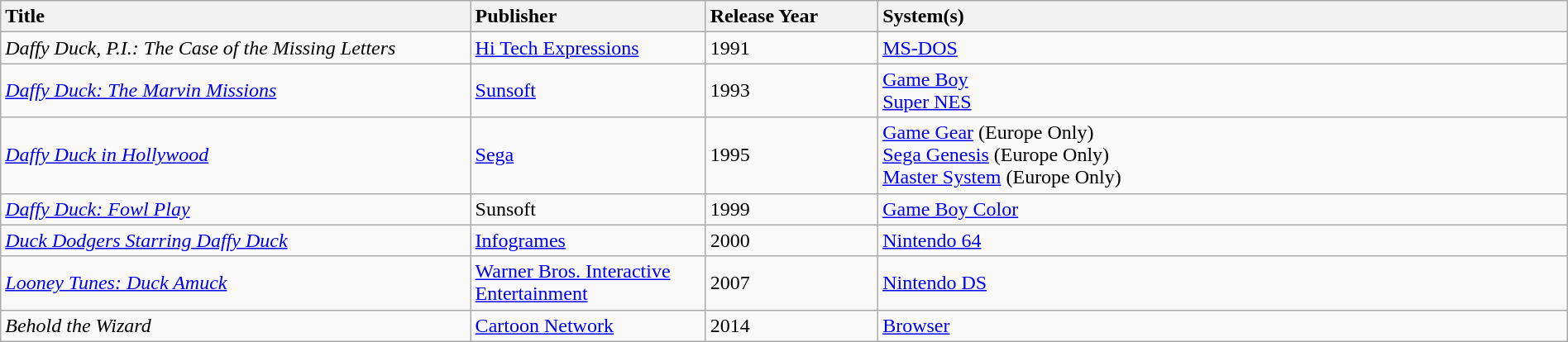<table class="wikitable sortable" style="width: 100%;">
<tr>
<th style="width:30%; text-align:left;">Title</th>
<th style="width:15%; text-align:left;">Publisher</th>
<th style="width:11%; text-align:left;">Release Year</th>
<th style="width:44%; text-align:left;">System(s)</th>
</tr>
<tr>
<td><em>Daffy Duck, P.I.: The Case of the Missing Letters</em></td>
<td><a href='#'>Hi Tech Expressions</a></td>
<td>1991</td>
<td><a href='#'>MS-DOS</a></td>
</tr>
<tr>
<td><em><a href='#'>Daffy Duck: The Marvin Missions</a></em></td>
<td><a href='#'>Sunsoft</a></td>
<td>1993</td>
<td><a href='#'>Game Boy</a><br><a href='#'>Super NES</a></td>
</tr>
<tr>
<td><em><a href='#'>Daffy Duck in Hollywood</a></em></td>
<td><a href='#'>Sega</a></td>
<td>1995</td>
<td><a href='#'>Game Gear</a> (Europe Only)<br><a href='#'>Sega Genesis</a> (Europe Only)<br><a href='#'>Master System</a> (Europe Only)</td>
</tr>
<tr>
<td><em><a href='#'>Daffy Duck: Fowl Play</a></em></td>
<td>Sunsoft</td>
<td>1999</td>
<td><a href='#'>Game Boy Color</a></td>
</tr>
<tr>
<td><em><a href='#'>Duck Dodgers Starring Daffy Duck</a></em></td>
<td><a href='#'>Infogrames</a></td>
<td>2000</td>
<td><a href='#'>Nintendo 64</a></td>
</tr>
<tr>
<td><em><a href='#'>Looney Tunes: Duck Amuck</a></em></td>
<td><a href='#'>Warner Bros. Interactive Entertainment</a></td>
<td>2007</td>
<td><a href='#'>Nintendo DS</a></td>
</tr>
<tr>
<td><em>Behold the Wizard</em></td>
<td><a href='#'>Cartoon Network</a></td>
<td>2014</td>
<td><a href='#'>Browser</a></td>
</tr>
</table>
